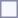<table style="border:1px solid #8888aa; background-color:#f7f8ff; padding:5px; font-size:95%; margin: 0px 12px 12px 0px;">
</table>
